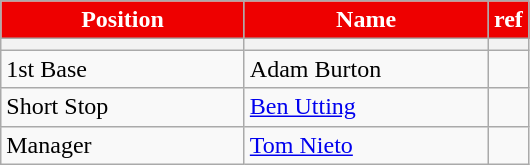<table class="wikitable">
<tr>
<th style="background:#EE0000; color:white;">Position</th>
<th style="background:#EE0000; color:white;">Name</th>
<th style="background:#EE0000; color:white;">ref</th>
</tr>
<tr>
<th width=155></th>
<th width=155></th>
<th width=20></th>
</tr>
<tr>
<td>1st Base</td>
<td>Adam Burton</td>
<td></td>
</tr>
<tr>
<td>Short Stop</td>
<td><a href='#'>Ben Utting</a></td>
<td></td>
</tr>
<tr>
<td>Manager</td>
<td><a href='#'>Tom Nieto</a></td>
<td></td>
</tr>
</table>
